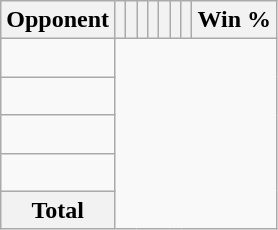<table class="wikitable sortable" style="text-align: center;">
<tr>
<th>Opponent</th>
<th></th>
<th></th>
<th></th>
<th></th>
<th></th>
<th></th>
<th></th>
<th>Win %</th>
</tr>
<tr>
<td align="left"><br></td>
</tr>
<tr>
<td align="left"><br></td>
</tr>
<tr>
<td align="left"><br></td>
</tr>
<tr>
<td align="left"><br></td>
</tr>
<tr class="sortbottom">
<th>Total<br></th>
</tr>
</table>
